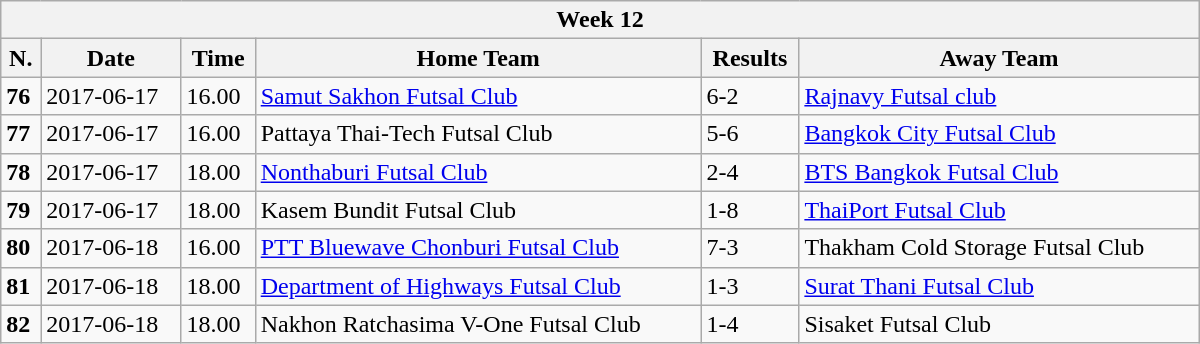<table class="wikitable mw-collapsible mw-collapsed" style="min-width:50em">
<tr>
<th colspan="6">Week 12</th>
</tr>
<tr>
<th>N.</th>
<th>Date</th>
<th>Time</th>
<th>Home Team</th>
<th>Results</th>
<th>Away Team</th>
</tr>
<tr>
<td><strong>76</strong></td>
<td>2017-06-17</td>
<td>16.00</td>
<td><a href='#'>Samut Sakhon Futsal Club</a></td>
<td>6-2</td>
<td><a href='#'>Rajnavy Futsal club</a></td>
</tr>
<tr>
<td><strong>77</strong></td>
<td>2017-06-17</td>
<td>16.00</td>
<td>Pattaya Thai-Tech Futsal Club</td>
<td>5-6</td>
<td><a href='#'>Bangkok City Futsal Club</a></td>
</tr>
<tr>
<td><strong>78</strong></td>
<td>2017-06-17</td>
<td>18.00</td>
<td><a href='#'>Nonthaburi Futsal Club</a></td>
<td>2-4</td>
<td><a href='#'>BTS Bangkok Futsal Club</a></td>
</tr>
<tr>
<td><strong>79</strong></td>
<td>2017-06-17</td>
<td>18.00</td>
<td>Kasem Bundit Futsal Club</td>
<td>1-8</td>
<td><a href='#'>ThaiPort Futsal Club</a></td>
</tr>
<tr>
<td><strong>80</strong></td>
<td>2017-06-18</td>
<td>16.00</td>
<td><a href='#'>PTT Bluewave Chonburi Futsal Club</a></td>
<td>7-3</td>
<td>Thakham Cold Storage Futsal Club</td>
</tr>
<tr>
<td><strong>81</strong></td>
<td>2017-06-18</td>
<td>18.00</td>
<td><a href='#'>Department of Highways Futsal Club</a></td>
<td>1-3</td>
<td><a href='#'>Surat Thani Futsal Club</a></td>
</tr>
<tr>
<td><strong>82</strong></td>
<td>2017-06-18</td>
<td>18.00</td>
<td>Nakhon Ratchasima V-One Futsal Club</td>
<td>1-4</td>
<td>Sisaket Futsal Club</td>
</tr>
</table>
